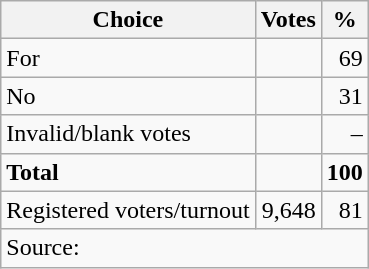<table class=wikitable style="text-align:right">
<tr>
<th>Choice</th>
<th>Votes</th>
<th>%</th>
</tr>
<tr>
<td align=left>For</td>
<td></td>
<td>69</td>
</tr>
<tr>
<td align=left>No</td>
<td></td>
<td>31</td>
</tr>
<tr>
<td align=left>Invalid/blank votes</td>
<td></td>
<td>–</td>
</tr>
<tr>
<td align=left><strong>Total</strong></td>
<td></td>
<td><strong>100</strong></td>
</tr>
<tr>
<td align=left>Registered voters/turnout</td>
<td>9,648</td>
<td>81</td>
</tr>
<tr>
<td align=left colspan=3>Source: </td>
</tr>
</table>
